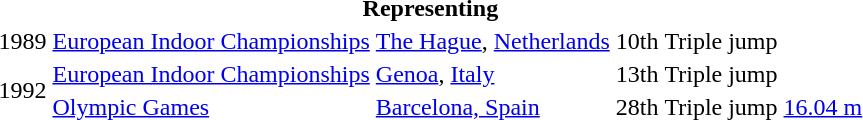<table>
<tr>
<th colspan="6">Representing </th>
</tr>
<tr>
<td>1989</td>
<td><a href='#'>European Indoor Championships</a></td>
<td><a href='#'>The Hague</a>, <a href='#'>Netherlands</a></td>
<td>10th</td>
<td>Triple jump</td>
<td></td>
</tr>
<tr>
<td rowspan=2>1992</td>
<td><a href='#'>European Indoor Championships</a></td>
<td><a href='#'>Genoa</a>, <a href='#'>Italy</a></td>
<td>13th</td>
<td>Triple jump</td>
<td></td>
</tr>
<tr>
<td><a href='#'>Olympic Games</a></td>
<td><a href='#'>Barcelona, Spain</a></td>
<td>28th</td>
<td>Triple jump</td>
<td><a href='#'>16.04 m</a></td>
</tr>
</table>
